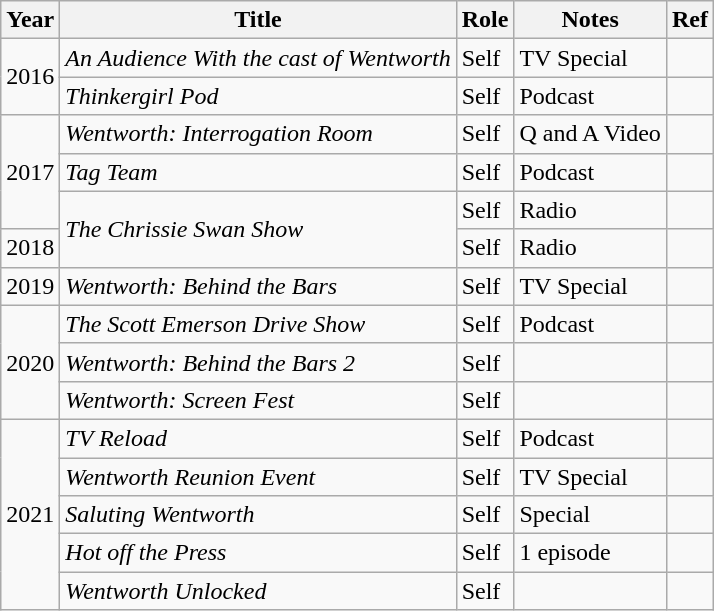<table class="wikitable sortable">
<tr>
<th>Year</th>
<th>Title</th>
<th>Role</th>
<th>Notes</th>
<th>Ref</th>
</tr>
<tr>
<td rowspan="2">2016</td>
<td><em>An Audience With the cast of Wentworth</em></td>
<td>Self</td>
<td>TV Special</td>
<td></td>
</tr>
<tr>
<td><em>Thinkergirl Pod</em></td>
<td>Self</td>
<td>Podcast</td>
<td></td>
</tr>
<tr>
<td rowspan="3">2017</td>
<td><em>Wentworth: Interrogation Room</em></td>
<td>Self</td>
<td>Q and A Video</td>
<td></td>
</tr>
<tr>
<td><em>Tag Team</em></td>
<td>Self</td>
<td>Podcast</td>
<td></td>
</tr>
<tr>
<td rowspan="2"><em>The Chrissie Swan Show</em></td>
<td>Self</td>
<td>Radio</td>
<td></td>
</tr>
<tr>
<td>2018</td>
<td>Self</td>
<td>Radio</td>
<td></td>
</tr>
<tr>
<td>2019</td>
<td><em>Wentworth: Behind the Bars</em></td>
<td>Self</td>
<td>TV Special</td>
<td></td>
</tr>
<tr>
<td rowspan="3">2020</td>
<td><em>The Scott Emerson Drive Show</em></td>
<td>Self</td>
<td>Podcast</td>
<td></td>
</tr>
<tr>
<td><em>Wentworth: Behind the Bars 2</em></td>
<td>Self</td>
<td></td>
<td></td>
</tr>
<tr>
<td><em>Wentworth: Screen Fest</em></td>
<td>Self</td>
<td></td>
<td></td>
</tr>
<tr>
<td rowspan="5">2021</td>
<td><em>TV Reload</em></td>
<td>Self</td>
<td>Podcast</td>
<td></td>
</tr>
<tr>
<td><em>Wentworth Reunion Event</em></td>
<td>Self</td>
<td>TV Special</td>
<td></td>
</tr>
<tr>
<td><em>Saluting Wentworth</em></td>
<td>Self</td>
<td>Special</td>
<td></td>
</tr>
<tr>
<td><em>Hot off the Press</em></td>
<td>Self</td>
<td>1 episode</td>
<td></td>
</tr>
<tr>
<td><em>Wentworth Unlocked</em></td>
<td>Self</td>
<td></td>
<td></td>
</tr>
</table>
